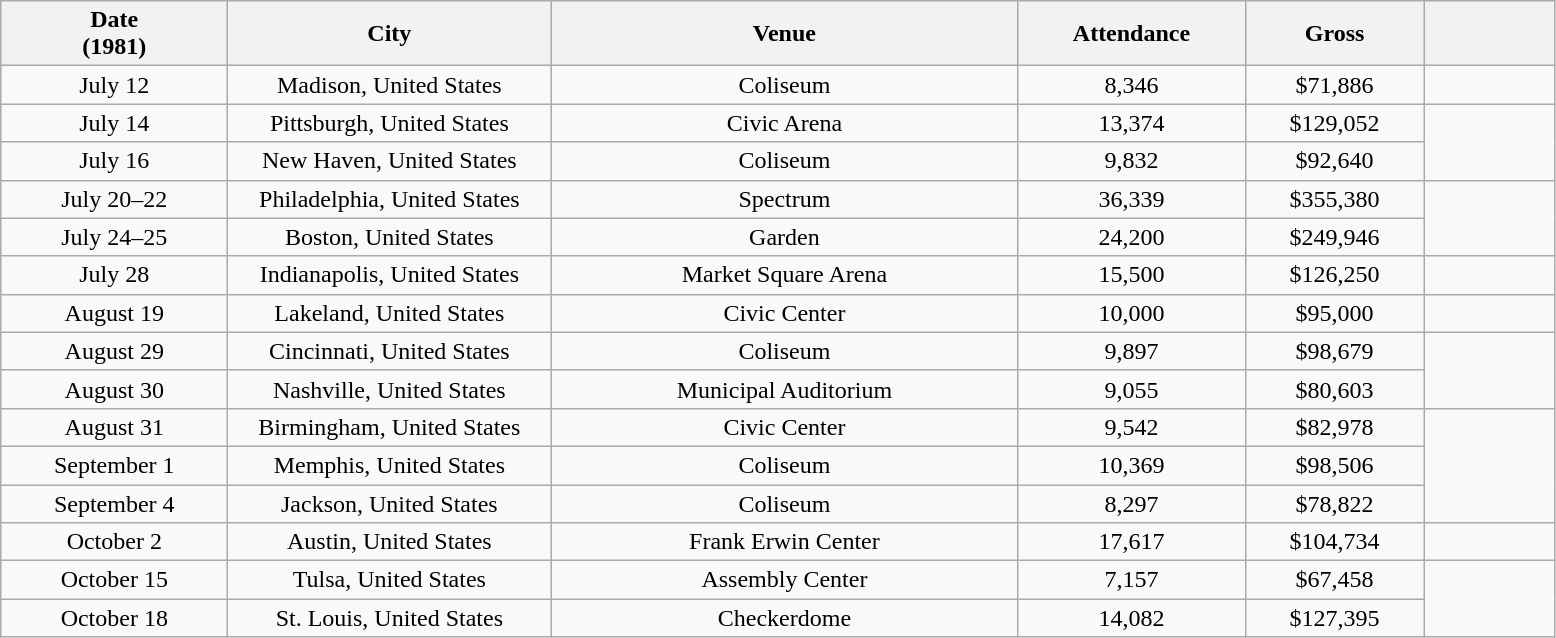<table class="wikitable sortable plainrowheaders" style="text-align:center;">
<tr>
<th scope="col" style="width:9em;">Date<br>(1981)</th>
<th scope="col" style="width:13em;">City</th>
<th scope="col" style="width:19em;">Venue</th>
<th scope="col" style="width:9em;">Attendance</th>
<th scope="col" style="width:7em;">Gross</th>
<th scope="col" style="width:5em;" class="unsortable"></th>
</tr>
<tr>
<td>July 12</td>
<td>Madison, United States</td>
<td>Coliseum</td>
<td>8,346</td>
<td>$71,886</td>
<td></td>
</tr>
<tr>
<td>July 14</td>
<td>Pittsburgh, United States</td>
<td>Civic Arena</td>
<td>13,374</td>
<td>$129,052</td>
<td rowspan="2"></td>
</tr>
<tr>
<td>July 16</td>
<td>New Haven, United States</td>
<td>Coliseum</td>
<td>9,832</td>
<td>$92,640</td>
</tr>
<tr>
<td>July 20–22</td>
<td>Philadelphia, United States</td>
<td>Spectrum</td>
<td>36,339</td>
<td>$355,380</td>
<td rowspan="2"></td>
</tr>
<tr>
<td>July 24–25</td>
<td>Boston, United States</td>
<td>Garden</td>
<td>24,200</td>
<td>$249,946</td>
</tr>
<tr>
<td>July 28</td>
<td>Indianapolis, United States</td>
<td>Market Square Arena</td>
<td>15,500</td>
<td>$126,250</td>
<td></td>
</tr>
<tr>
<td>August 19</td>
<td>Lakeland, United States</td>
<td>Civic Center</td>
<td>10,000</td>
<td>$95,000</td>
<td></td>
</tr>
<tr>
<td>August 29</td>
<td>Cincinnati, United States</td>
<td>Coliseum</td>
<td>9,897</td>
<td>$98,679</td>
<td rowspan="2"></td>
</tr>
<tr>
<td>August 30</td>
<td>Nashville, United States</td>
<td>Municipal Auditorium</td>
<td>9,055</td>
<td>$80,603</td>
</tr>
<tr>
<td>August 31</td>
<td>Birmingham, United States</td>
<td>Civic Center</td>
<td>9,542</td>
<td>$82,978</td>
<td rowspan="3"></td>
</tr>
<tr>
<td>September 1</td>
<td>Memphis, United States</td>
<td>Coliseum</td>
<td>10,369</td>
<td>$98,506</td>
</tr>
<tr>
<td>September 4</td>
<td>Jackson, United States</td>
<td>Coliseum</td>
<td>8,297</td>
<td>$78,822</td>
</tr>
<tr>
<td>October 2</td>
<td>Austin, United States</td>
<td>Frank Erwin Center</td>
<td>17,617</td>
<td>$104,734</td>
<td></td>
</tr>
<tr>
<td>October 15</td>
<td>Tulsa, United States</td>
<td>Assembly Center</td>
<td>7,157</td>
<td>$67,458</td>
<td rowspan="2"></td>
</tr>
<tr>
<td>October 18</td>
<td>St. Louis, United States</td>
<td>Checkerdome</td>
<td>14,082</td>
<td>$127,395</td>
</tr>
</table>
